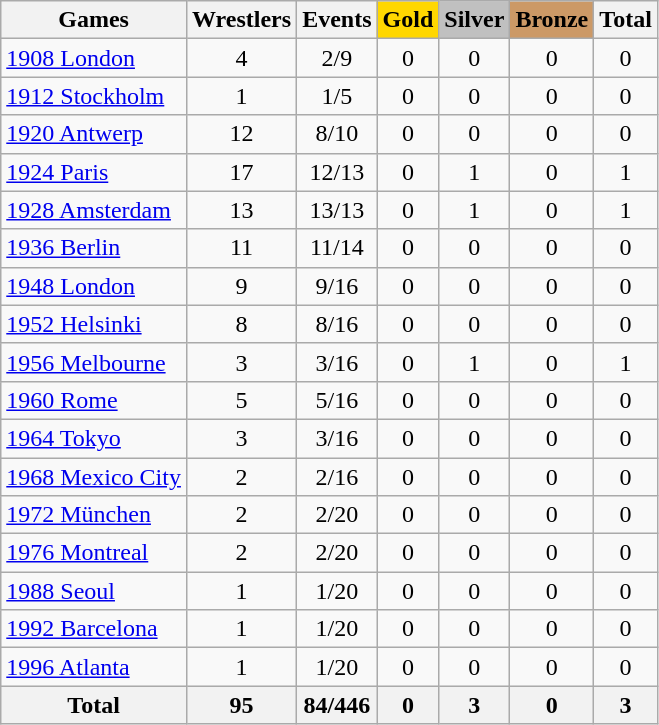<table class="wikitable sortable" style="text-align:center">
<tr>
<th>Games</th>
<th>Wrestlers</th>
<th>Events</th>
<th style="background-color:gold;">Gold</th>
<th style="background-color:silver;">Silver</th>
<th style="background-color:#c96;">Bronze</th>
<th>Total</th>
</tr>
<tr>
<td align=left><a href='#'>1908 London</a></td>
<td>4</td>
<td>2/9</td>
<td>0</td>
<td>0</td>
<td>0</td>
<td>0</td>
</tr>
<tr>
<td align=left><a href='#'>1912 Stockholm</a></td>
<td>1</td>
<td>1/5</td>
<td>0</td>
<td>0</td>
<td>0</td>
<td>0</td>
</tr>
<tr>
<td align=left><a href='#'>1920 Antwerp</a></td>
<td>12</td>
<td>8/10</td>
<td>0</td>
<td>0</td>
<td>0</td>
<td>0</td>
</tr>
<tr>
<td align=left><a href='#'>1924 Paris</a></td>
<td>17</td>
<td>12/13</td>
<td>0</td>
<td>1</td>
<td>0</td>
<td>1</td>
</tr>
<tr>
<td align=left><a href='#'>1928 Amsterdam</a></td>
<td>13</td>
<td>13/13</td>
<td>0</td>
<td>1</td>
<td>0</td>
<td>1</td>
</tr>
<tr>
<td align=left><a href='#'>1936 Berlin</a></td>
<td>11</td>
<td>11/14</td>
<td>0</td>
<td>0</td>
<td>0</td>
<td>0</td>
</tr>
<tr>
<td align=left><a href='#'>1948 London</a></td>
<td>9</td>
<td>9/16</td>
<td>0</td>
<td>0</td>
<td>0</td>
<td>0</td>
</tr>
<tr>
<td align=left><a href='#'>1952 Helsinki</a></td>
<td>8</td>
<td>8/16</td>
<td>0</td>
<td>0</td>
<td>0</td>
<td>0</td>
</tr>
<tr>
<td align=left><a href='#'>1956 Melbourne</a></td>
<td>3</td>
<td>3/16</td>
<td>0</td>
<td>1</td>
<td>0</td>
<td>1</td>
</tr>
<tr>
<td align=left><a href='#'>1960 Rome</a></td>
<td>5</td>
<td>5/16</td>
<td>0</td>
<td>0</td>
<td>0</td>
<td>0</td>
</tr>
<tr>
<td align=left><a href='#'>1964 Tokyo</a></td>
<td>3</td>
<td>3/16</td>
<td>0</td>
<td>0</td>
<td>0</td>
<td>0</td>
</tr>
<tr>
<td align=left><a href='#'>1968 Mexico City</a></td>
<td>2</td>
<td>2/16</td>
<td>0</td>
<td>0</td>
<td>0</td>
<td>0</td>
</tr>
<tr>
<td align=left><a href='#'>1972 München</a></td>
<td>2</td>
<td>2/20</td>
<td>0</td>
<td>0</td>
<td>0</td>
<td>0</td>
</tr>
<tr>
<td align=left><a href='#'>1976 Montreal</a></td>
<td>2</td>
<td>2/20</td>
<td>0</td>
<td>0</td>
<td>0</td>
<td>0</td>
</tr>
<tr>
<td align=left><a href='#'>1988 Seoul</a></td>
<td>1</td>
<td>1/20</td>
<td>0</td>
<td>0</td>
<td>0</td>
<td>0</td>
</tr>
<tr>
<td align=left><a href='#'>1992 Barcelona</a></td>
<td>1</td>
<td>1/20</td>
<td>0</td>
<td>0</td>
<td>0</td>
<td>0</td>
</tr>
<tr>
<td align=left><a href='#'>1996 Atlanta</a></td>
<td>1</td>
<td>1/20</td>
<td>0</td>
<td>0</td>
<td>0</td>
<td>0</td>
</tr>
<tr>
<th>Total</th>
<th>95</th>
<th>84/446</th>
<th>0</th>
<th>3</th>
<th>0</th>
<th>3</th>
</tr>
</table>
